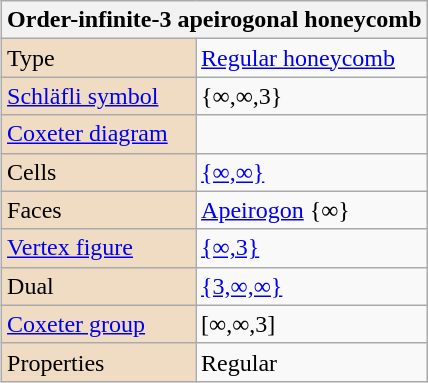<table class="wikitable" align="right" style="margin-left:10px">
<tr>
<th bgcolor=#efdcc3 colspan=2>Order-infinite-3 apeirogonal honeycomb</th>
</tr>
<tr>
<td bgcolor=#efdcc3>Type</td>
<td><a href='#'>Regular honeycomb</a></td>
</tr>
<tr>
<td bgcolor=#efdcc3><a href='#'>Schläfli symbol</a></td>
<td>{∞,∞,3}</td>
</tr>
<tr>
<td bgcolor=#efdcc3><a href='#'>Coxeter diagram</a></td>
<td></td>
</tr>
<tr>
<td bgcolor=#efdcc3>Cells</td>
<td><a href='#'>{∞,∞}</a> </td>
</tr>
<tr>
<td bgcolor=#efdcc3>Faces</td>
<td><a href='#'>Apeirogon</a> {∞}</td>
</tr>
<tr>
<td bgcolor=#efdcc3><a href='#'>Vertex figure</a></td>
<td><a href='#'>{∞,3}</a></td>
</tr>
<tr>
<td bgcolor=#efdcc3>Dual</td>
<td><a href='#'>{3,∞,∞}</a></td>
</tr>
<tr>
<td bgcolor=#efdcc3><a href='#'>Coxeter group</a></td>
<td>[∞,∞,3]</td>
</tr>
<tr>
<td bgcolor=#efdcc3>Properties</td>
<td>Regular</td>
</tr>
</table>
